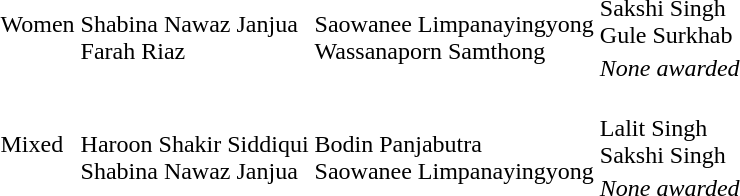<table>
<tr>
<td rowspan=2>Women</td>
<td rowspan=2><br>Shabina Nawaz Janjua<br>Farah Riaz</td>
<td rowspan=2><br>Saowanee Limpanayingyong<br>Wassanaporn Samthong</td>
<td><br>Sakshi Singh<br>Gule Surkhab</td>
</tr>
<tr>
<td><em>None awarded</em></td>
</tr>
<tr>
<td rowspan=2>Mixed</td>
<td rowspan=2><br>Haroon Shakir Siddiqui<br>Shabina Nawaz Janjua</td>
<td rowspan=2><br>Bodin Panjabutra<br>Saowanee Limpanayingyong</td>
<td><br>Lalit Singh<br>Sakshi Singh</td>
</tr>
<tr>
<td><em>None awarded</em></td>
</tr>
</table>
